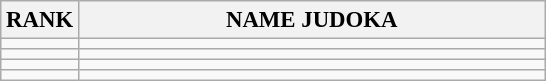<table class="wikitable" style="font-size:95%;">
<tr>
<th>RANK</th>
<th align="left" style="width: 20em">NAME JUDOKA</th>
</tr>
<tr>
<td align="center"></td>
<td></td>
</tr>
<tr>
<td align="center"></td>
<td></td>
</tr>
<tr>
<td align="center"></td>
<td></td>
</tr>
<tr>
<td align="center"></td>
<td></td>
</tr>
</table>
